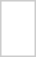<table style="margin:1em; padding:0.5em; border:1px solid #ccc;" align=right>
<tr style="font-size:85%; line-height:14px;">
<td><br>
















</td>
</tr>
</table>
